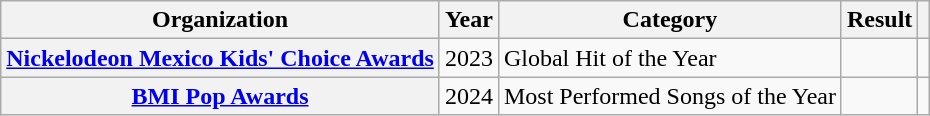<table class="wikitable sortable plainrowheaders" style="border:none; margin:0;">
<tr>
<th scope="col">Organization</th>
<th scope="col">Year</th>
<th scope="col">Category</th>
<th scope="col">Result</th>
<th class="unsortable" scope="col"></th>
</tr>
<tr>
<th scope="row"><a href='#'>Nickelodeon Mexico Kids' Choice Awards</a></th>
<td>2023</td>
<td>Global Hit of the Year</td>
<td></td>
<td style="text-align:center;"></td>
</tr>
<tr>
<th rowspan="4" scope="row"><a href='#'>BMI Pop Awards</a></th>
<td>2024</td>
<td>Most Performed Songs of the Year</td>
<td></td>
<td style="text-align:center;"></td>
</tr>
</table>
